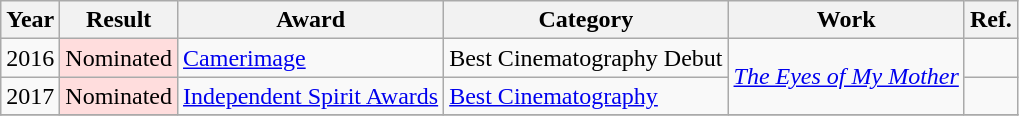<table class="wikitable">
<tr>
<th>Year</th>
<th>Result</th>
<th>Award</th>
<th>Category</th>
<th>Work</th>
<th>Ref.</th>
</tr>
<tr>
<td>2016</td>
<td style="background: #ffdddd">Nominated</td>
<td><a href='#'>Camerimage</a></td>
<td>Best Cinematography Debut</td>
<td rowspan="2"><em><a href='#'>The Eyes of My Mother</a></em></td>
<td></td>
</tr>
<tr>
<td>2017</td>
<td style="background: #ffdddd">Nominated</td>
<td><a href='#'>Independent Spirit Awards</a></td>
<td><a href='#'>Best Cinematography</a></td>
<td></td>
</tr>
<tr>
</tr>
</table>
